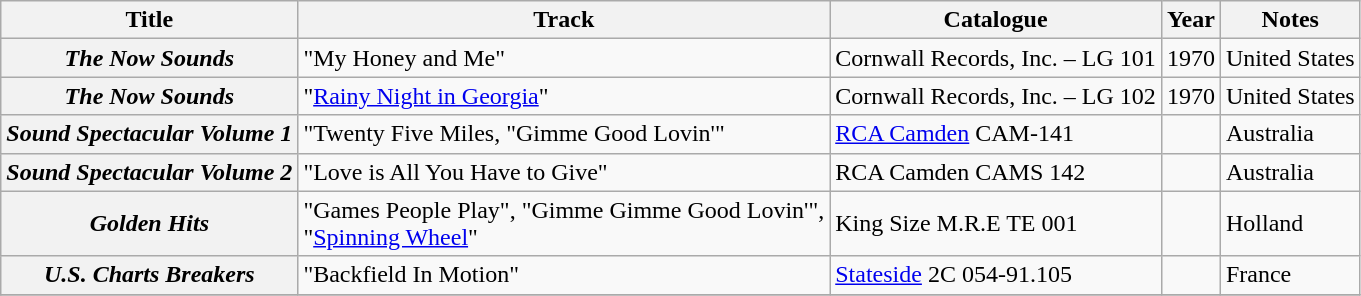<table class="wikitable plainrowheaders sortable">
<tr>
<th scope="col" class="unsortable">Title</th>
<th scope="col">Track</th>
<th scope="col">Catalogue</th>
<th scope="col">Year</th>
<th scope="col" class="unsortable">Notes</th>
</tr>
<tr>
<th scope="row"><em>The Now Sounds</em></th>
<td>"My Honey and Me"</td>
<td>Cornwall Records, Inc. – LG 101</td>
<td>1970</td>
<td>United States</td>
</tr>
<tr>
<th scope="row"><em>The Now Sounds</em></th>
<td>"<a href='#'>Rainy Night in Georgia</a>"</td>
<td>Cornwall Records, Inc. – LG 102</td>
<td>1970</td>
<td>United States</td>
</tr>
<tr>
<th scope="row"><em>Sound Spectacular Volume 1</em></th>
<td>"Twenty Five Miles, "Gimme Good Lovin'"</td>
<td><a href='#'>RCA Camden</a> CAM-141</td>
<td></td>
<td>Australia</td>
</tr>
<tr>
<th scope="row"><em> Sound Spectacular Volume 2</em></th>
<td>"Love is All You Have to Give"</td>
<td>RCA Camden CAMS 142</td>
<td></td>
<td>Australia</td>
</tr>
<tr>
<th scope="row"><em>Golden Hits</em></th>
<td>"Games People Play", "Gimme Gimme Good Lovin'",<br>"<a href='#'>Spinning Wheel</a>"</td>
<td>King Size M.R.E TE 001</td>
<td></td>
<td>Holland</td>
</tr>
<tr>
<th scope="row"><em>U.S. Charts Breakers</em></th>
<td>"Backfield In Motion"</td>
<td><a href='#'>Stateside</a> 2C 054-91.105</td>
<td></td>
<td>France</td>
</tr>
<tr>
</tr>
</table>
